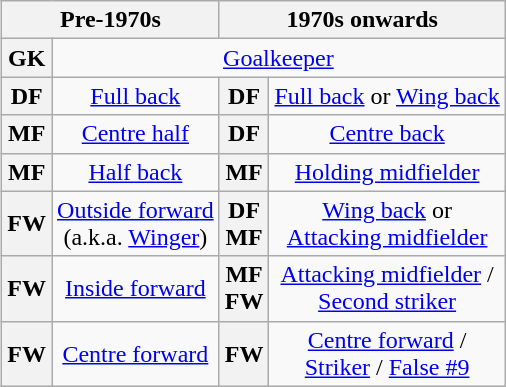<table class="wikitable plainrowheaders" style="text-align:center;margin-left:1em;float:right">
<tr>
<th colspan="2" scope="col">Pre-1970s</th>
<th colspan="2" scope="col">1970s onwards</th>
</tr>
<tr>
<th>GK</th>
<td colspan="3"><a href='#'>Goalkeeper</a></td>
</tr>
<tr>
<th>DF</th>
<td><a href='#'>Full back</a></td>
<th>DF</th>
<td><a href='#'>Full back</a> or <a href='#'>Wing back</a></td>
</tr>
<tr>
<th>MF</th>
<td><a href='#'>Centre half</a></td>
<th>DF</th>
<td><a href='#'>Centre back</a></td>
</tr>
<tr>
<th>MF</th>
<td><a href='#'>Half back</a></td>
<th>MF</th>
<td><a href='#'>Holding midfielder</a></td>
</tr>
<tr>
<th>FW</th>
<td><a href='#'>Outside forward</a> <br>(a.k.a. <a href='#'>Winger</a>)</td>
<th>DF<br>MF</th>
<td><a href='#'>Wing back</a> or <br><a href='#'>Attacking midfielder</a></td>
</tr>
<tr>
<th>FW</th>
<td><a href='#'>Inside forward</a></td>
<th>MF<br>FW</th>
<td><a href='#'>Attacking midfielder</a> / <br><a href='#'>Second striker</a></td>
</tr>
<tr>
<th>FW</th>
<td><a href='#'>Centre forward</a></td>
<th>FW</th>
<td><a href='#'>Centre forward</a> / <br><a href='#'>Striker</a> / <a href='#'>False #9</a></td>
</tr>
</table>
